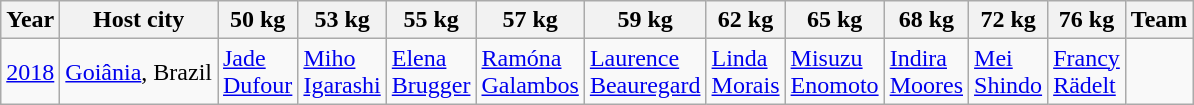<table class="wikitable">
<tr>
<th>Year</th>
<th>Host city</th>
<th>50 kg</th>
<th>53 kg</th>
<th>55 kg</th>
<th>57 kg</th>
<th>59 kg</th>
<th>62 kg</th>
<th>65 kg</th>
<th>68 kg</th>
<th>72 kg</th>
<th>76 kg</th>
<th>Team</th>
</tr>
<tr>
<td><a href='#'>2018</a></td>
<td> <a href='#'>Goiânia</a>, Brazil</td>
<td> <a href='#'>Jade<br>Dufour</a></td>
<td> <a href='#'>Miho<br>Igarashi</a></td>
<td> <a href='#'>Elena<br>Brugger</a></td>
<td> <a href='#'>Ramóna<br>Galambos</a></td>
<td> <a href='#'>Laurence<br>Beauregard</a></td>
<td> <a href='#'>Linda<br>Morais</a></td>
<td> <a href='#'>Misuzu<br>Enomoto</a></td>
<td> <a href='#'>Indira<br>Moores</a></td>
<td> <a href='#'>Mei<br>Shindo</a></td>
<td> <a href='#'>Francy<br>Rädelt</a></td>
<td></td>
</tr>
</table>
